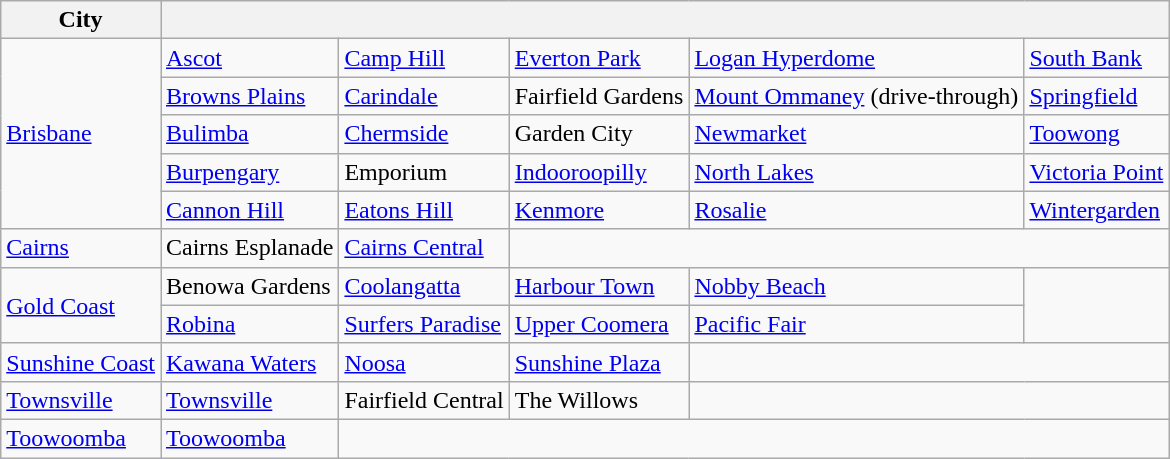<table class="wikitable">
<tr>
<th>City</th>
<th colspan="5"></th>
</tr>
<tr>
<td rowspan="5"><a href='#'>Brisbane</a></td>
<td><a href='#'>Ascot</a></td>
<td><a href='#'>Camp Hill</a></td>
<td><a href='#'>Everton Park</a></td>
<td><a href='#'>Logan Hyperdome</a></td>
<td><a href='#'>South Bank</a></td>
</tr>
<tr>
<td><a href='#'>Browns Plains</a></td>
<td><a href='#'>Carindale</a></td>
<td>Fairfield Gardens</td>
<td><a href='#'>Mount Ommaney</a> (drive-through)</td>
<td><a href='#'>Springfield</a></td>
</tr>
<tr>
<td><a href='#'>Bulimba</a></td>
<td><a href='#'>Chermside</a></td>
<td>Garden City</td>
<td><a href='#'>Newmarket</a></td>
<td><a href='#'>Toowong</a></td>
</tr>
<tr>
<td><a href='#'>Burpengary</a></td>
<td>Emporium</td>
<td><a href='#'>Indooroopilly</a></td>
<td><a href='#'>North Lakes</a></td>
<td><a href='#'>Victoria Point</a></td>
</tr>
<tr>
<td><a href='#'>Cannon Hill</a></td>
<td><a href='#'>Eatons Hill</a></td>
<td><a href='#'>Kenmore</a></td>
<td><a href='#'>Rosalie</a></td>
<td><a href='#'>Wintergarden</a></td>
</tr>
<tr>
<td><a href='#'>Cairns</a></td>
<td>Cairns Esplanade</td>
<td><a href='#'>Cairns Central</a></td>
<td colspan="3"></td>
</tr>
<tr>
<td rowspan="2"><a href='#'>Gold Coast</a></td>
<td>Benowa Gardens</td>
<td><a href='#'>Coolangatta</a></td>
<td><a href='#'>Harbour Town</a></td>
<td><a href='#'>Nobby Beach</a></td>
<td rowspan="2"></td>
</tr>
<tr>
<td><a href='#'>Robina</a></td>
<td><a href='#'>Surfers Paradise</a></td>
<td><a href='#'>Upper Coomera</a></td>
<td><a href='#'>Pacific Fair</a></td>
</tr>
<tr>
<td><a href='#'>Sunshine Coast</a></td>
<td><a href='#'>Kawana Waters</a></td>
<td><a href='#'>Noosa</a></td>
<td><a href='#'>Sunshine Plaza</a></td>
<td colspan="2"></td>
</tr>
<tr>
<td><a href='#'>Townsville</a></td>
<td><a href='#'>Townsville</a></td>
<td>Fairfield Central</td>
<td>The Willows</td>
<td colspan="2"></td>
</tr>
<tr>
<td><a href='#'>Toowoomba</a></td>
<td><a href='#'>Toowoomba</a></td>
<td colspan="4"></td>
</tr>
</table>
